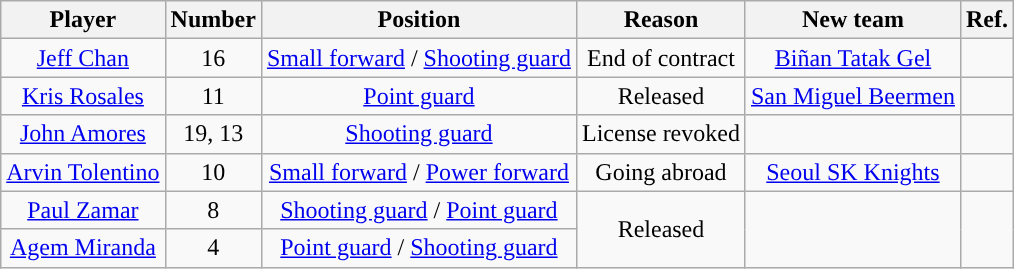<table class="wikitable sortable sortable">
<tr>
<th>Player</th>
<th>Number</th>
<th>Position</th>
<th>Reason</th>
<th>New team</th>
<th>Ref.</th>
</tr>
<tr style="text-align: center">
<td><a href='#'>Jeff Chan</a></td>
<td>16</td>
<td><a href='#'>Small forward</a> / <a href='#'>Shooting guard</a></td>
<td>End of contract</td>
<td><a href='#'>Biñan Tatak Gel</a> </td>
<td></td>
</tr>
<tr style="text-align: center">
<td><a href='#'>Kris Rosales</a></td>
<td>11</td>
<td><a href='#'>Point guard</a></td>
<td>Released</td>
<td><a href='#'>San Miguel Beermen</a></td>
<td></td>
</tr>
<tr style="text-align: center">
<td><a href='#'>John Amores</a></td>
<td>19, 13</td>
<td><a href='#'>Shooting guard</a></td>
<td>License revoked</td>
<td></td>
<td></td>
</tr>
<tr style="text-align: center">
<td><a href='#'>Arvin Tolentino</a></td>
<td>10</td>
<td><a href='#'>Small forward</a> / <a href='#'>Power forward</a></td>
<td>Going abroad</td>
<td><a href='#'>Seoul SK Knights</a> </td>
<td></td>
</tr>
<tr style="text-align: center">
<td><a href='#'>Paul Zamar</a></td>
<td>8</td>
<td><a href='#'>Shooting guard</a> / <a href='#'>Point guard</a></td>
<td rowspan=2>Released</td>
<td rowspan=2></td>
<td rowspan=2></td>
</tr>
<tr style="text-align: center">
<td><a href='#'>Agem Miranda</a></td>
<td>4</td>
<td><a href='#'>Point guard</a> / <a href='#'>Shooting guard</a></td>
</tr>
</table>
